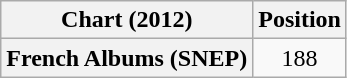<table class="wikitable plainrowheaders" style="text-align:center">
<tr>
<th scope="col">Chart (2012)</th>
<th scope="col">Position</th>
</tr>
<tr>
<th scope="row">French Albums (SNEP)</th>
<td>188</td>
</tr>
</table>
